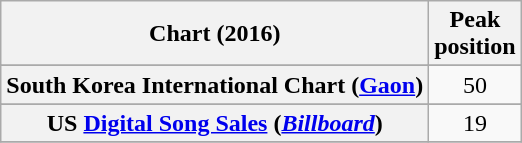<table class="wikitable sortable plainrowheaders" style="text-align:center">
<tr>
<th scope="col">Chart (2016)</th>
<th scope="col">Peak<br> position</th>
</tr>
<tr>
</tr>
<tr>
</tr>
<tr>
</tr>
<tr>
</tr>
<tr>
</tr>
<tr>
</tr>
<tr>
</tr>
<tr>
<th scope="row">South Korea International Chart (<a href='#'>Gaon</a>)</th>
<td>50</td>
</tr>
<tr>
</tr>
<tr>
</tr>
<tr>
</tr>
<tr>
</tr>
<tr>
<th scope="row">US <a href='#'>Digital Song Sales</a> (<em><a href='#'>Billboard</a></em>)</th>
<td>19</td>
</tr>
<tr>
</tr>
</table>
